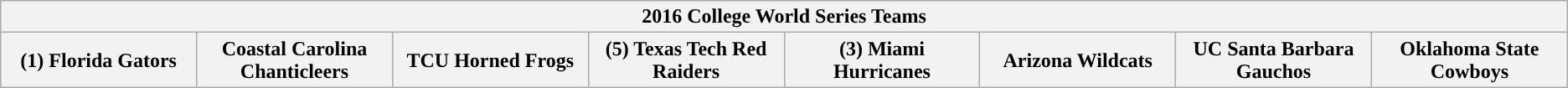<table class="wikitable">
<tr>
<th colspan=8>2016 College World Series Teams</th>
</tr>
<tr>
<th style="width: 10%; ">(1) Florida Gators</th>
<th style="width: 10%; ">Coastal Carolina Chanticleers</th>
<th style="width: 10%; ">TCU Horned Frogs</th>
<th style="width: 10%; ">(5) Texas Tech Red Raiders</th>
<th style="width: 10%; ">(3) Miami Hurricanes</th>
<th style="width: 10%; ">Arizona Wildcats</th>
<th style="width: 10%; ">UC Santa Barbara Gauchos</th>
<th style="width: 10%; ">Oklahoma State Cowboys</th>
</tr>
</table>
